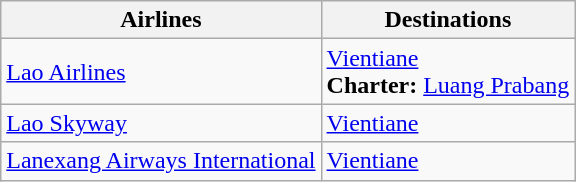<table class="wikitable sortable">
<tr>
<th>Airlines</th>
<th>Destinations</th>
</tr>
<tr>
<td><a href='#'>Lao Airlines</a></td>
<td><a href='#'>Vientiane</a><br><strong>Charter:</strong> <a href='#'>Luang Prabang</a></td>
</tr>
<tr>
<td><a href='#'>Lao Skyway</a></td>
<td><a href='#'>Vientiane</a></td>
</tr>
<tr>
<td><a href='#'>Lanexang Airways International</a></td>
<td><a href='#'>Vientiane</a></td>
</tr>
</table>
